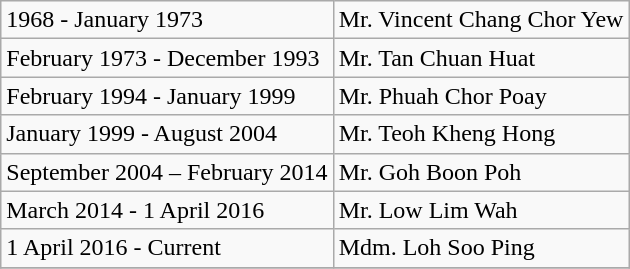<table class="wikitable">
<tr>
<td>1968 - January 1973</td>
<td>Mr. Vincent Chang Chor Yew</td>
</tr>
<tr>
<td>February 1973 - December 1993</td>
<td>Mr. Tan Chuan Huat</td>
</tr>
<tr>
<td>February 1994 - January 1999</td>
<td>Mr. Phuah Chor Poay</td>
</tr>
<tr>
<td>January 1999 - August 2004</td>
<td>Mr. Teoh Kheng Hong</td>
</tr>
<tr>
<td>September 2004 – February 2014</td>
<td>Mr. Goh Boon Poh</td>
</tr>
<tr>
<td>March 2014 - 1 April 2016</td>
<td>Mr. Low Lim Wah</td>
</tr>
<tr>
<td>1 April 2016 - Current</td>
<td>Mdm. Loh Soo Ping</td>
</tr>
<tr>
</tr>
</table>
